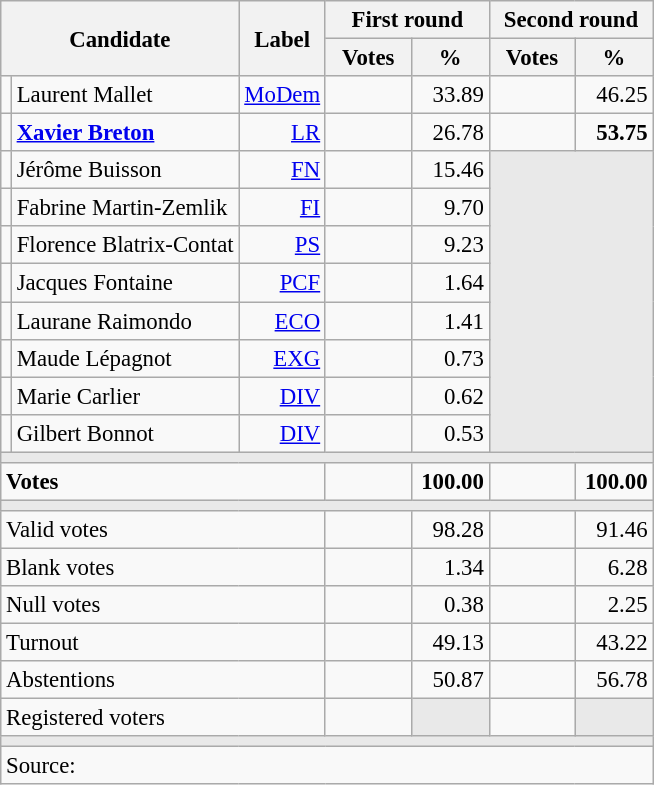<table class="wikitable" style="text-align:right;font-size:95%;">
<tr>
<th rowspan="2" colspan="2">Candidate</th>
<th rowspan="2">Label</th>
<th colspan="2">First round</th>
<th colspan="2">Second round</th>
</tr>
<tr>
<th style="width:50px;">Votes</th>
<th style="width:45px;">%</th>
<th style="width:50px;">Votes</th>
<th style="width:45px;">%</th>
</tr>
<tr>
<td></td>
<td style="text-align:left;">Laurent Mallet</td>
<td><a href='#'>MoDem</a></td>
<td></td>
<td>33.89</td>
<td></td>
<td>46.25</td>
</tr>
<tr>
<td></td>
<td style="text-align:left;"><strong><a href='#'>Xavier Breton</a></strong></td>
<td><a href='#'>LR</a></td>
<td></td>
<td>26.78</td>
<td><strong></strong></td>
<td><strong>53.75</strong></td>
</tr>
<tr>
<td></td>
<td style="text-align:left;">Jérôme Buisson</td>
<td><a href='#'>FN</a></td>
<td></td>
<td>15.46</td>
<td colspan="2" rowspan="8" style="background:#E9E9E9;"></td>
</tr>
<tr>
<td></td>
<td style="text-align:left;">Fabrine Martin-Zemlik</td>
<td><a href='#'>FI</a></td>
<td></td>
<td>9.70</td>
</tr>
<tr>
<td></td>
<td style="text-align:left;">Florence Blatrix-Contat</td>
<td><a href='#'>PS</a></td>
<td></td>
<td>9.23</td>
</tr>
<tr>
<td></td>
<td style="text-align:left;">Jacques Fontaine</td>
<td><a href='#'>PCF</a></td>
<td></td>
<td>1.64</td>
</tr>
<tr>
<td></td>
<td style="text-align:left;">Laurane Raimondo</td>
<td><a href='#'>ECO</a></td>
<td></td>
<td>1.41</td>
</tr>
<tr>
<td></td>
<td style="text-align:left;">Maude Lépagnot</td>
<td><a href='#'>EXG</a></td>
<td></td>
<td>0.73</td>
</tr>
<tr>
<td></td>
<td style="text-align:left;">Marie Carlier</td>
<td><a href='#'>DIV</a></td>
<td></td>
<td>0.62</td>
</tr>
<tr>
<td></td>
<td style="text-align:left;">Gilbert Bonnot</td>
<td><a href='#'>DIV</a></td>
<td></td>
<td>0.53</td>
</tr>
<tr>
<td colspan="7" style="background:#E9E9E9;"></td>
</tr>
<tr style="font-weight:bold;">
<td colspan="3" style="text-align:left;">Votes</td>
<td></td>
<td>100.00</td>
<td></td>
<td>100.00</td>
</tr>
<tr>
<td colspan="7" style="background:#E9E9E9;"></td>
</tr>
<tr>
<td colspan="3" style="text-align:left;">Valid votes</td>
<td></td>
<td>98.28</td>
<td></td>
<td>91.46</td>
</tr>
<tr>
<td colspan="3" style="text-align:left;">Blank votes</td>
<td></td>
<td>1.34</td>
<td></td>
<td>6.28</td>
</tr>
<tr>
<td colspan="3" style="text-align:left;">Null votes</td>
<td></td>
<td>0.38</td>
<td></td>
<td>2.25</td>
</tr>
<tr>
<td colspan="3" style="text-align:left;">Turnout</td>
<td></td>
<td>49.13</td>
<td></td>
<td>43.22</td>
</tr>
<tr>
<td colspan="3" style="text-align:left;">Abstentions</td>
<td></td>
<td>50.87</td>
<td></td>
<td>56.78</td>
</tr>
<tr>
<td colspan="3" style="text-align:left;">Registered voters</td>
<td></td>
<td style="color:inherit;background:#E9E9E9;"></td>
<td></td>
<td style="color:inherit;background:#E9E9E9;"></td>
</tr>
<tr>
<td colspan="7" style="background:#E9E9E9;"></td>
</tr>
<tr>
<td colspan="7" style="text-align:left;">Source: </td>
</tr>
</table>
